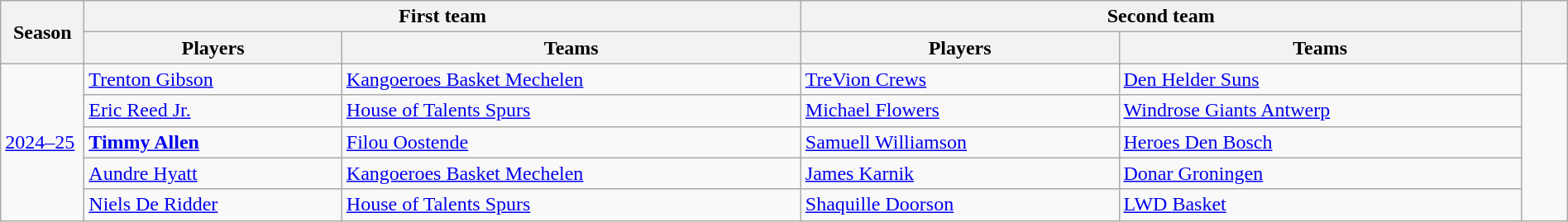<table class="wikitable" width=100%>
<tr>
<th rowspan=2 style="width:60px;">Season</th>
<th colspan=2 style="width:150px;">First team</th>
<th colspan=2 style="width:150px;">Second team</th>
<th rowspan=2 style="width:30px;"></th>
</tr>
<tr>
<th>Players</th>
<th>Teams</th>
<th>Players</th>
<th>Teams</th>
</tr>
<tr>
<td rowspan=5><a href='#'>2024–25</a></td>
<td> <a href='#'>Trenton Gibson</a></td>
<td> <a href='#'>Kangoeroes Basket Mechelen</a></td>
<td> <a href='#'>TreVion Crews</a></td>
<td> <a href='#'>Den Helder Suns</a></td>
<td style="text-align:center;" rowspan=5></td>
</tr>
<tr>
<td> <a href='#'>Eric Reed Jr.</a></td>
<td> <a href='#'>House of Talents Spurs</a></td>
<td> <a href='#'>Michael Flowers</a></td>
<td> <a href='#'>Windrose Giants Antwerp</a></td>
</tr>
<tr>
<td> <strong><a href='#'>Timmy Allen</a></strong></td>
<td> <a href='#'>Filou Oostende</a></td>
<td> <a href='#'>Samuell Williamson</a></td>
<td> <a href='#'>Heroes Den Bosch</a></td>
</tr>
<tr>
<td> <a href='#'>Aundre Hyatt</a></td>
<td> <a href='#'>Kangoeroes Basket Mechelen</a></td>
<td> <a href='#'>James Karnik</a></td>
<td> <a href='#'>Donar Groningen</a></td>
</tr>
<tr>
<td> <a href='#'>Niels De Ridder</a></td>
<td> <a href='#'>House of Talents Spurs</a></td>
<td> <a href='#'>Shaquille Doorson</a></td>
<td> <a href='#'>LWD Basket</a></td>
</tr>
</table>
